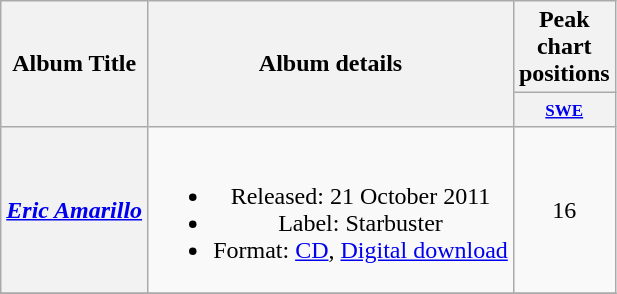<table class="wikitable plainrowheaders" style="text-align:center;">
<tr>
<th scope="col" rowspan="2">Album Title</th>
<th scope="col" rowspan="2">Album details</th>
<th scope="col" colspan="1">Peak chart positions</th>
</tr>
<tr>
<th scope="col" style="width:3em;font-size:85%;"><small><a href='#'>SWE</a><br></small></th>
</tr>
<tr>
<th scope="row"><strong><em><a href='#'>Eric Amarillo</a></em></strong></th>
<td><br><ul><li>Released: 21 October 2011</li><li>Label: Starbuster</li><li>Format: <a href='#'>CD</a>, <a href='#'>Digital download</a></li></ul></td>
<td>16</td>
</tr>
<tr>
</tr>
</table>
